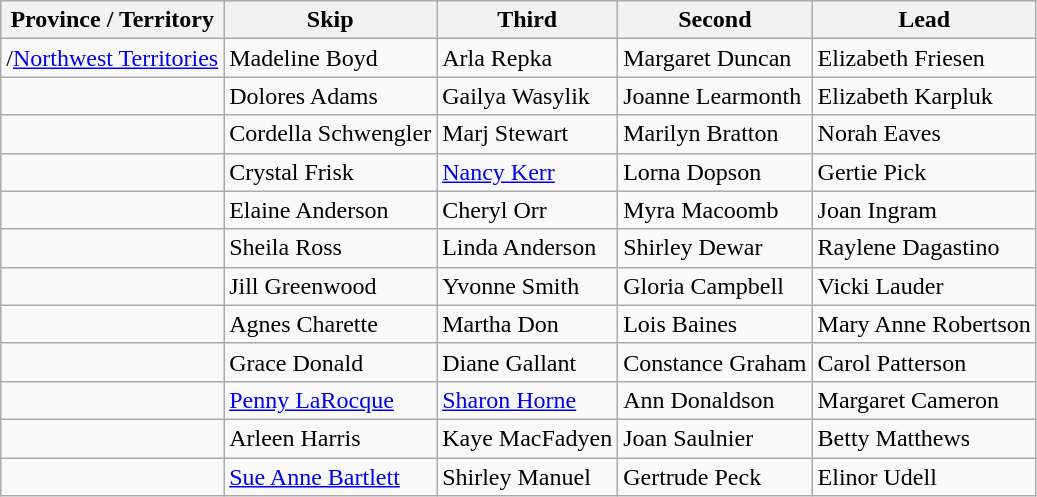<table class="wikitable">
<tr>
<th>Province / Territory</th>
<th>Skip</th>
<th>Third</th>
<th>Second</th>
<th>Lead</th>
</tr>
<tr>
<td>/<a href='#'>Northwest Territories</a></td>
<td>Madeline Boyd</td>
<td>Arla Repka</td>
<td>Margaret Duncan</td>
<td>Elizabeth Friesen</td>
</tr>
<tr>
<td></td>
<td>Dolores Adams</td>
<td>Gailya Wasylik</td>
<td>Joanne Learmonth</td>
<td>Elizabeth Karpluk</td>
</tr>
<tr>
<td></td>
<td>Cordella Schwengler</td>
<td>Marj Stewart</td>
<td>Marilyn Bratton</td>
<td>Norah Eaves</td>
</tr>
<tr>
<td></td>
<td>Crystal Frisk</td>
<td><a href='#'>Nancy Kerr</a></td>
<td>Lorna Dopson</td>
<td>Gertie Pick</td>
</tr>
<tr>
<td></td>
<td>Elaine Anderson</td>
<td>Cheryl Orr</td>
<td>Myra Macoomb</td>
<td>Joan Ingram</td>
</tr>
<tr>
<td></td>
<td>Sheila Ross</td>
<td>Linda Anderson</td>
<td>Shirley Dewar</td>
<td>Raylene Dagastino</td>
</tr>
<tr>
<td></td>
<td>Jill Greenwood</td>
<td>Yvonne Smith</td>
<td>Gloria Campbell</td>
<td>Vicki Lauder</td>
</tr>
<tr>
<td></td>
<td>Agnes Charette</td>
<td>Martha Don</td>
<td>Lois Baines</td>
<td>Mary Anne Robertson</td>
</tr>
<tr>
<td></td>
<td>Grace Donald</td>
<td>Diane Gallant</td>
<td>Constance Graham</td>
<td>Carol Patterson</td>
</tr>
<tr>
<td></td>
<td><a href='#'>Penny LaRocque</a></td>
<td><a href='#'>Sharon Horne</a></td>
<td>Ann Donaldson</td>
<td>Margaret Cameron</td>
</tr>
<tr>
<td></td>
<td>Arleen Harris</td>
<td>Kaye MacFadyen</td>
<td>Joan Saulnier</td>
<td>Betty Matthews</td>
</tr>
<tr>
<td></td>
<td><a href='#'>Sue Anne Bartlett</a></td>
<td>Shirley Manuel</td>
<td>Gertrude Peck</td>
<td>Elinor Udell</td>
</tr>
</table>
